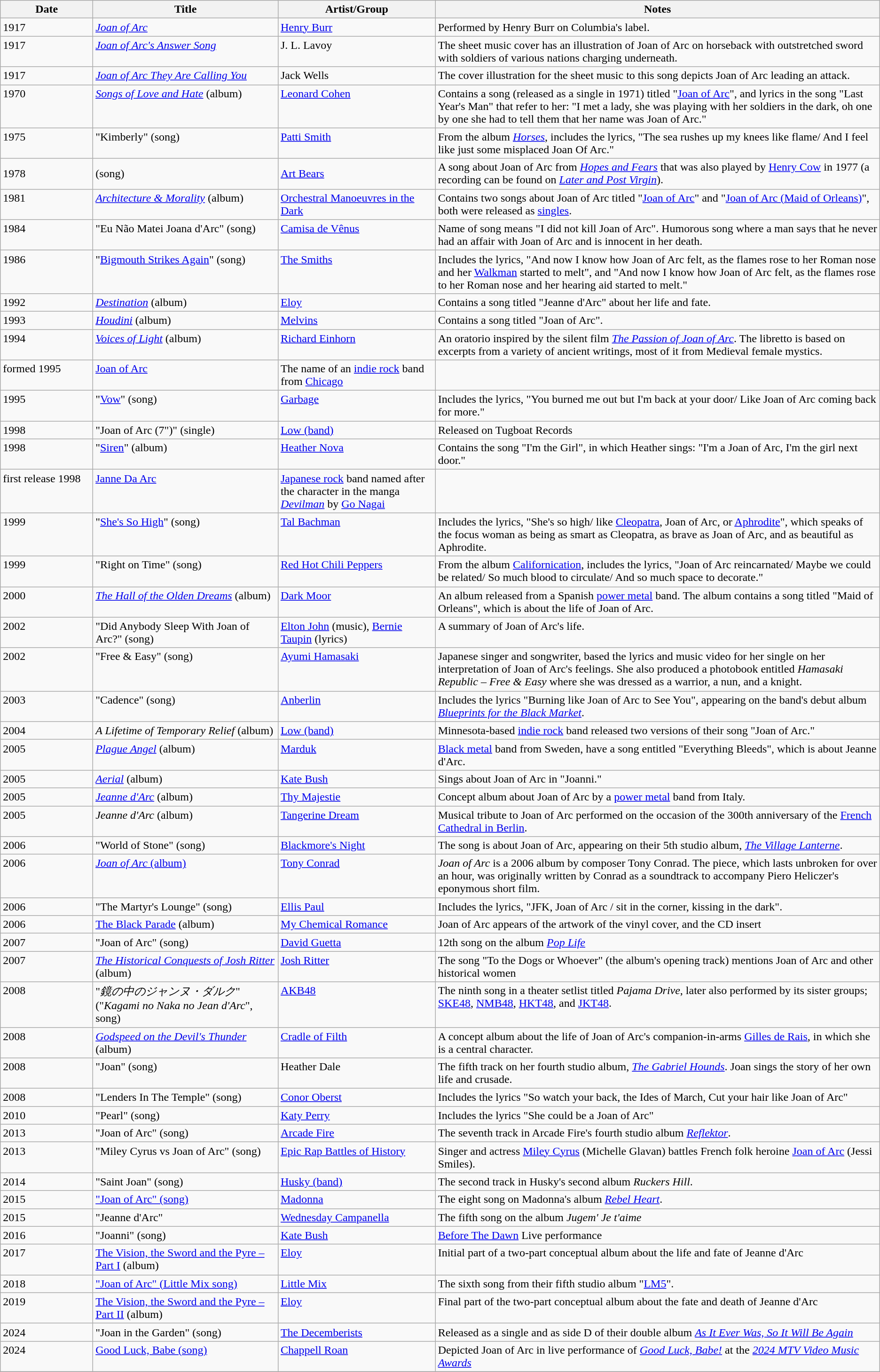<table class="wikitable sortable">
<tr>
<th width="10%">Date</th>
<th width="20%">Title</th>
<th width="17%">Artist/Group</th>
<th width="48%">Notes</th>
</tr>
<tr valign="top">
<td>1917</td>
<td><em><a href='#'>Joan of Arc</a></em></td>
<td><a href='#'>Henry Burr</a></td>
<td>Performed by Henry Burr on Columbia's label.</td>
</tr>
<tr valign="top">
<td>1917</td>
<td><em><a href='#'>Joan of Arc's Answer Song</a></em></td>
<td>J. L. Lavoy</td>
<td>The sheet music cover has an illustration of Joan of Arc on horseback with outstretched sword with soldiers of various nations charging underneath.</td>
</tr>
<tr valign="top">
<td>1917</td>
<td><em><a href='#'>Joan of Arc They Are Calling You</a></em></td>
<td>Jack Wells</td>
<td>The cover illustration for the sheet music to this song depicts Joan of Arc leading an attack.</td>
</tr>
<tr valign="top">
<td>1970</td>
<td><em><a href='#'>Songs of Love and Hate</a></em> (album)</td>
<td><a href='#'>Leonard Cohen</a></td>
<td>Contains a song (released as a single in 1971) titled "<a href='#'>Joan of Arc</a>", and lyrics in the song "Last Year's Man" that refer to her: "I met a lady, she was playing with her soldiers in the dark, oh one by one she had to tell them that her name was Joan of Arc."</td>
</tr>
<tr valign="top">
<td>1975</td>
<td>"Kimberly" (song)</td>
<td><a href='#'>Patti Smith</a></td>
<td>From the album <em><a href='#'>Horses</a></em>, includes the lyrics, "The sea rushes up my knees like flame/ And I feel like just some misplaced Joan Of Arc."</td>
</tr>
<tr>
<td>1978</td>
<td> (song)</td>
<td><a href='#'>Art Bears</a></td>
<td>A song about Joan of Arc from <em><a href='#'>Hopes and Fears</a></em> that was also played by <a href='#'>Henry Cow</a> in 1977 (a recording can be found on <em><a href='#'>Later and Post Virgin</a></em>).</td>
</tr>
<tr valign="top">
<td>1981</td>
<td><em><a href='#'>Architecture & Morality</a></em> (album)</td>
<td><a href='#'>Orchestral Manoeuvres in the Dark</a></td>
<td>Contains two songs about Joan of Arc titled "<a href='#'>Joan of Arc</a>" and "<a href='#'>Joan of Arc (Maid of Orleans)</a>", both were released as <a href='#'>singles</a>.</td>
</tr>
<tr valign="top">
<td>1984</td>
<td>"Eu Não Matei Joana d'Arc" (song)</td>
<td><a href='#'>Camisa de Vênus</a></td>
<td>Name of song means "I did not kill Joan of Arc". Humorous song where a man says that he never had an affair with Joan of Arc and is innocent in her death.</td>
</tr>
<tr valign="top">
<td>1986</td>
<td>"<a href='#'>Bigmouth Strikes Again</a>" (song)</td>
<td><a href='#'>The Smiths</a></td>
<td>Includes the lyrics, "And now I know how Joan of Arc felt, as the flames rose to her Roman nose and her <a href='#'>Walkman</a> started to melt", and "And now I know how Joan of Arc felt, as the flames rose to her Roman nose and her hearing aid started to melt."</td>
</tr>
<tr valign="top">
<td>1992</td>
<td><em><a href='#'>Destination</a></em> (album)</td>
<td><a href='#'>Eloy</a></td>
<td>Contains a song titled "Jeanne d'Arc" about her life and fate.</td>
</tr>
<tr valign="top">
<td>1993</td>
<td><em><a href='#'>Houdini</a></em> (album)</td>
<td><a href='#'>Melvins</a></td>
<td>Contains a song titled "Joan of Arc".</td>
</tr>
<tr valign="top">
<td>1994</td>
<td><em><a href='#'>Voices of Light</a></em> (album)</td>
<td><a href='#'>Richard Einhorn</a></td>
<td>An oratorio inspired by the silent film <em><a href='#'>The Passion of Joan of Arc</a></em>. The libretto is based on excerpts from a variety of ancient writings, most of it from Medieval female mystics.</td>
</tr>
<tr valign="top">
<td>formed 1995</td>
<td><a href='#'>Joan of Arc</a></td>
<td>The name of an <a href='#'>indie rock</a> band from <a href='#'>Chicago</a></td>
</tr>
<tr valign="top">
<td>1995</td>
<td>"<a href='#'>Vow</a>" (song)</td>
<td><a href='#'>Garbage</a></td>
<td>Includes the lyrics, "You burned me out but I'm back at your door/ Like Joan of Arc coming back for more."</td>
</tr>
<tr valign="top">
<td>1998</td>
<td>"Joan of Arc (7")" (single)</td>
<td><a href='#'>Low (band)</a></td>
<td>Released on Tugboat Records</td>
</tr>
<tr valign="top">
<td>1998</td>
<td>"<a href='#'>Siren</a>" (album)</td>
<td><a href='#'>Heather Nova</a></td>
<td>Contains the song "I'm the Girl", in which Heather sings: "I'm a Joan of Arc, I'm the girl next door."</td>
</tr>
<tr valign="top">
<td>first release 1998</td>
<td><a href='#'>Janne Da Arc</a></td>
<td><a href='#'>Japanese rock</a> band named after the character in the manga <em><a href='#'>Devilman</a></em> by <a href='#'>Go Nagai</a></td>
</tr>
<tr valign="top">
<td>1999</td>
<td>"<a href='#'>She's So High</a>" (song)</td>
<td><a href='#'>Tal Bachman</a></td>
<td>Includes the lyrics, "She's so high/ like <a href='#'>Cleopatra</a>, Joan of Arc, or <a href='#'>Aphrodite</a>", which speaks of the focus woman as being as smart as Cleopatra, as brave as Joan of Arc, and as beautiful as Aphrodite.</td>
</tr>
<tr valign="top">
<td>1999</td>
<td>"Right on Time" (song)</td>
<td><a href='#'>Red Hot Chili Peppers</a></td>
<td>From the album <a href='#'>Californication</a>, includes the lyrics, "Joan of Arc reincarnated/ Maybe we could be related/ So much blood to circulate/ And so much space to decorate."</td>
</tr>
<tr valign="top">
<td>2000</td>
<td><em><a href='#'>The Hall of the Olden Dreams</a></em> (album)</td>
<td><a href='#'>Dark Moor</a></td>
<td>An album released from a Spanish <a href='#'>power metal</a> band. The album contains a song titled "Maid of Orleans", which is about the life of Joan of Arc.</td>
</tr>
<tr valign="top">
<td>2002</td>
<td>"Did Anybody Sleep With Joan of Arc?" (song)</td>
<td><a href='#'>Elton John</a> (music), <a href='#'>Bernie Taupin</a> (lyrics)</td>
<td>A summary of Joan of Arc's life.</td>
</tr>
<tr valign="top">
<td>2002</td>
<td>"Free & Easy" (song)</td>
<td><a href='#'>Ayumi Hamasaki</a></td>
<td>Japanese singer and songwriter, based the lyrics and music video for her single on her interpretation of Joan of Arc's feelings. She also produced a photobook entitled <em>Hamasaki Republic – Free & Easy</em> where she was dressed as a warrior, a nun, and a knight.</td>
</tr>
<tr valign="top">
<td>2003</td>
<td>"Cadence" (song)</td>
<td><a href='#'>Anberlin</a></td>
<td>Includes the lyrics "Burning like Joan of Arc to See You", appearing on the band's debut album <em><a href='#'>Blueprints for the Black Market</a></em>.</td>
</tr>
<tr valign="top">
<td>2004</td>
<td><em>A Lifetime of Temporary Relief</em> (album)</td>
<td><a href='#'>Low (band)</a></td>
<td>Minnesota-based <a href='#'>indie rock</a> band released two versions of their song "Joan of Arc."</td>
</tr>
<tr valign="top">
<td>2005</td>
<td><em><a href='#'>Plague Angel</a></em> (album)</td>
<td><a href='#'>Marduk</a></td>
<td><a href='#'>Black metal</a> band from Sweden, have a song entitled "Everything Bleeds", which is about Jeanne d'Arc.</td>
</tr>
<tr valign="top">
<td>2005</td>
<td><em><a href='#'>Aerial</a></em> (album)</td>
<td><a href='#'>Kate Bush</a></td>
<td>Sings about Joan of Arc in "Joanni."</td>
</tr>
<tr valign="top">
<td>2005</td>
<td><em><a href='#'>Jeanne d'Arc</a></em> (album)</td>
<td><a href='#'>Thy Majestie</a></td>
<td>Concept album about Joan of Arc by a <a href='#'>power metal</a> band from Italy.</td>
</tr>
<tr valign="top">
<td>2005</td>
<td><em>Jeanne d'Arc</em> (album)</td>
<td><a href='#'>Tangerine Dream</a></td>
<td>Musical tribute to Joan of Arc performed on the occasion of the 300th anniversary of the <a href='#'>French Cathedral in Berlin</a>.</td>
</tr>
<tr valign="top">
<td>2006</td>
<td>"World of Stone" (song)</td>
<td><a href='#'>Blackmore's Night</a></td>
<td>The song is about Joan of Arc, appearing on their 5th studio album, <em><a href='#'>The Village Lanterne</a></em>.</td>
</tr>
<tr valign="top">
<td>2006</td>
<td><a href='#'><em>Joan of Arc</em> (album)</a></td>
<td><a href='#'>Tony Conrad</a></td>
<td><em>Joan of Arc</em> is a 2006 album by composer Tony Conrad. The piece, which lasts unbroken for over an hour, was originally written by Conrad as a soundtrack to accompany Piero Heliczer's eponymous short film.</td>
</tr>
<tr valign="top">
<td>2006</td>
<td>"The Martyr's Lounge" (song)</td>
<td><a href='#'>Ellis Paul</a></td>
<td>Includes the lyrics, "JFK, Joan of Arc / sit in the corner, kissing in the dark".</td>
</tr>
<tr>
<td>2006</td>
<td><a href='#'>The Black Parade</a> (album)</td>
<td><a href='#'>My Chemical Romance</a></td>
<td>Joan of Arc appears of the artwork of the vinyl cover, and the CD insert</td>
</tr>
<tr valign="top">
<td>2007</td>
<td>"Joan of Arc" (song)</td>
<td><a href='#'>David Guetta</a></td>
<td>12th song on the album <em><a href='#'>Pop Life</a></em></td>
</tr>
<tr valign="top">
<td>2007</td>
<td><em><a href='#'>The Historical Conquests of Josh Ritter</a></em> (album)</td>
<td><a href='#'>Josh Ritter</a></td>
<td>The song "To the Dogs or Whoever" (the album's opening track) mentions Joan of Arc and other historical women</td>
</tr>
<tr valign="top">
<td>2008</td>
<td>"<em>鏡の中のジャンヌ・ダルク</em>" ("<em>Kagami no Naka no Jean d'Arc</em>", song)</td>
<td><a href='#'>AKB48</a></td>
<td>The ninth song in a theater setlist titled <em>Pajama Drive</em>, later also performed by its sister groups; <a href='#'>SKE48</a>, <a href='#'>NMB48</a>, <a href='#'>HKT48</a>, and <a href='#'>JKT48</a>.</td>
</tr>
<tr valign="top">
<td>2008</td>
<td><em><a href='#'>Godspeed on the Devil's Thunder</a></em> (album)</td>
<td><a href='#'>Cradle of Filth</a></td>
<td>A concept album about the life of Joan of Arc's companion-in-arms <a href='#'>Gilles de Rais</a>, in which she is a central character.</td>
</tr>
<tr valign="top">
<td>2008</td>
<td>"Joan" (song)</td>
<td>Heather Dale</td>
<td>The fifth track on her fourth studio album, <em><a href='#'>The Gabriel Hounds</a></em>. Joan sings the story of her own life and crusade.</td>
</tr>
<tr valign="top">
<td>2008</td>
<td>"Lenders In The Temple" (song)</td>
<td><a href='#'>Conor Oberst</a></td>
<td>Includes the lyrics "So watch your back, the Ides of March, Cut your hair like Joan of Arc"</td>
</tr>
<tr valign="top">
<td>2010</td>
<td>"Pearl" (song)</td>
<td><a href='#'>Katy Perry</a></td>
<td>Includes the lyrics "She could be a Joan of Arc"</td>
</tr>
<tr valign="top">
<td>2013</td>
<td>"Joan of Arc" (song)</td>
<td><a href='#'>Arcade Fire</a></td>
<td>The seventh track in Arcade Fire's fourth studio album <em><a href='#'>Reflektor</a></em>.</td>
</tr>
<tr valign="top">
<td>2013</td>
<td>"Miley Cyrus vs Joan of Arc" (song)</td>
<td><a href='#'>Epic Rap Battles of History</a></td>
<td>Singer and actress <a href='#'>Miley Cyrus</a> (Michelle Glavan) battles French folk heroine <a href='#'>Joan of Arc</a> (Jessi Smiles).</td>
</tr>
<tr valign="top">
<td>2014</td>
<td>"Saint Joan" (song)</td>
<td><a href='#'>Husky (band)</a></td>
<td>The second track in Husky's second album <em>Ruckers Hill</em>.</td>
</tr>
<tr valign="top">
<td>2015</td>
<td><a href='#'>"Joan of Arc" (song)</a></td>
<td><a href='#'>Madonna</a></td>
<td>The eight song on Madonna's album <em><a href='#'>Rebel Heart</a></em>.</td>
</tr>
<tr valign="top">
<td>2015</td>
<td>"Jeanne d'Arc"</td>
<td><a href='#'>Wednesday Campanella</a></td>
<td>The fifth song on the album <em>Jugem' Je t'aime</em></td>
</tr>
<tr valign="top">
<td>2016</td>
<td>"Joanni" (song)</td>
<td><a href='#'>Kate Bush</a></td>
<td><a href='#'>Before The Dawn</a> Live performance</td>
</tr>
<tr valign="top">
<td>2017</td>
<td><a href='#'>The Vision, the Sword and the Pyre – Part I</a> (album)</td>
<td><a href='#'>Eloy</a></td>
<td>Initial part of a two-part conceptual album about the life and fate of Jeanne d'Arc</td>
</tr>
<tr valign="top">
<td>2018</td>
<td><a href='#'>"Joan of Arc" (Little Mix song)</a></td>
<td><a href='#'>Little Mix</a></td>
<td>The sixth song from their fifth studio album "<a href='#'>LM5</a>".</td>
</tr>
<tr valign="top">
<td>2019</td>
<td><a href='#'>The Vision, the Sword and the Pyre – Part II</a> (album)</td>
<td><a href='#'>Eloy</a></td>
<td>Final part of the two-part conceptual album about the fate and death of Jeanne d'Arc</td>
</tr>
<tr valign="top">
<td>2024</td>
<td>"Joan in the Garden" (song)</td>
<td><a href='#'>The Decemberists</a></td>
<td>Released as a single and as side D of their double album <em><a href='#'>As It Ever Was, So It Will Be Again</a></em></td>
</tr>
<tr valign="top">
<td>2024</td>
<td><a href='#'>Good Luck, Babe (song)</a></td>
<td><a href='#'>Chappell Roan</a></td>
<td>Depicted Joan of Arc in live performance of <em><a href='#'>Good Luck, Babe!</a></em> at the <em><a href='#'>2024 MTV Video Music Awards</a></em></td>
</tr>
<tr valign="top">
</tr>
</table>
